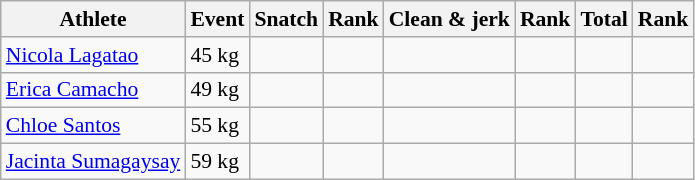<table class="wikitable" style="font-size:90%;text-align:center">
<tr>
<th>Athlete</th>
<th>Event</th>
<th>Snatch</th>
<th>Rank</th>
<th>Clean & jerk</th>
<th>Rank</th>
<th>Total</th>
<th>Rank</th>
</tr>
<tr align=center>
<td align=left><a href='#'>Nicola Lagatao</a></td>
<td align=left>45 kg</td>
<td></td>
<td></td>
<td></td>
<td></td>
<td></td>
<td></td>
</tr>
<tr align=center>
<td align=left><a href='#'>Erica Camacho</a></td>
<td align=left>49 kg</td>
<td></td>
<td></td>
<td></td>
<td></td>
<td></td>
<td></td>
</tr>
<tr align=center>
<td align=left><a href='#'>Chloe Santos</a></td>
<td align=left>55 kg</td>
<td></td>
<td></td>
<td></td>
<td></td>
<td></td>
<td></td>
</tr>
<tr align=center>
<td align=left><a href='#'>Jacinta Sumagaysay</a></td>
<td align=left>59 kg</td>
<td></td>
<td></td>
<td></td>
<td></td>
<td></td>
<td></td>
</tr>
</table>
